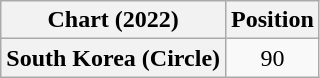<table class="wikitable plainrowheaders" style="text-align:center">
<tr>
<th scope="col">Chart (2022)</th>
<th scope="col">Position</th>
</tr>
<tr>
<th scope="row">South Korea (Circle)</th>
<td>90</td>
</tr>
</table>
